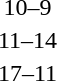<table style="text-align:center">
<tr>
<th width=200></th>
<th width=100></th>
<th width=200></th>
</tr>
<tr>
<td align=right><strong></strong></td>
<td>10–9</td>
<td align=left></td>
</tr>
<tr>
<td align=right></td>
<td>11–14</td>
<td align=left><strong></strong></td>
</tr>
<tr>
<td align=right><strong></strong></td>
<td>17–11</td>
<td align=left></td>
</tr>
</table>
